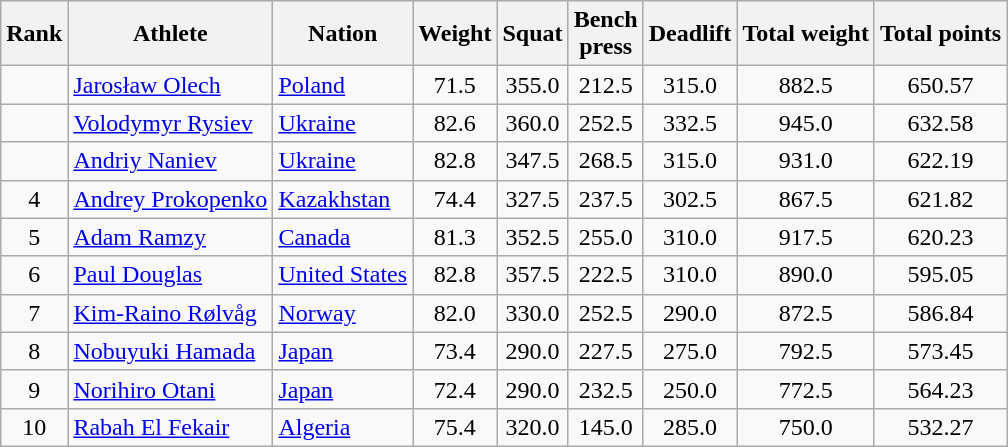<table class="wikitable sortable" style="text-align:center">
<tr>
<th>Rank</th>
<th>Athlete</th>
<th>Nation</th>
<th>Weight</th>
<th>Squat</th>
<th>Bench<br>press</th>
<th>Deadlift</th>
<th>Total weight</th>
<th>Total points</th>
</tr>
<tr>
<td></td>
<td align=left><a href='#'>Jarosław Olech</a></td>
<td align=left> <a href='#'>Poland</a></td>
<td>71.5</td>
<td>355.0</td>
<td>212.5</td>
<td>315.0</td>
<td>882.5</td>
<td>650.57</td>
</tr>
<tr>
<td></td>
<td align=left><a href='#'>Volodymyr Rysiev</a></td>
<td align=left> <a href='#'>Ukraine</a></td>
<td>82.6</td>
<td>360.0</td>
<td>252.5</td>
<td>332.5</td>
<td>945.0</td>
<td>632.58</td>
</tr>
<tr>
<td></td>
<td align=left><a href='#'>Andriy Naniev</a></td>
<td align=left> <a href='#'>Ukraine</a></td>
<td>82.8</td>
<td>347.5</td>
<td>268.5</td>
<td>315.0</td>
<td>931.0</td>
<td>622.19</td>
</tr>
<tr>
<td>4</td>
<td align=left><a href='#'>Andrey Prokopenko</a></td>
<td align=left> <a href='#'>Kazakhstan</a></td>
<td>74.4</td>
<td>327.5</td>
<td>237.5</td>
<td>302.5</td>
<td>867.5</td>
<td>621.82</td>
</tr>
<tr>
<td>5</td>
<td align=left><a href='#'>Adam Ramzy</a></td>
<td align=left> <a href='#'>Canada</a></td>
<td>81.3</td>
<td>352.5</td>
<td>255.0</td>
<td>310.0</td>
<td>917.5</td>
<td>620.23</td>
</tr>
<tr>
<td>6</td>
<td align=left><a href='#'>Paul Douglas</a></td>
<td align=left> <a href='#'>United States</a></td>
<td>82.8</td>
<td>357.5</td>
<td>222.5</td>
<td>310.0</td>
<td>890.0</td>
<td>595.05</td>
</tr>
<tr>
<td>7</td>
<td align=left><a href='#'>Kim-Raino Rølvåg</a></td>
<td align=left> <a href='#'>Norway</a></td>
<td>82.0</td>
<td>330.0</td>
<td>252.5</td>
<td>290.0</td>
<td>872.5</td>
<td>586.84</td>
</tr>
<tr>
<td>8</td>
<td align=left><a href='#'>Nobuyuki Hamada</a></td>
<td align=left> <a href='#'>Japan</a></td>
<td>73.4</td>
<td>290.0</td>
<td>227.5</td>
<td>275.0</td>
<td>792.5</td>
<td>573.45</td>
</tr>
<tr>
<td>9</td>
<td align=left><a href='#'>Norihiro Otani</a></td>
<td align=left> <a href='#'>Japan</a></td>
<td>72.4</td>
<td>290.0</td>
<td>232.5</td>
<td>250.0</td>
<td>772.5</td>
<td>564.23</td>
</tr>
<tr>
<td>10</td>
<td align=left><a href='#'>Rabah El Fekair</a></td>
<td align=left> <a href='#'>Algeria</a></td>
<td>75.4</td>
<td>320.0</td>
<td>145.0</td>
<td>285.0</td>
<td>750.0</td>
<td>532.27</td>
</tr>
</table>
